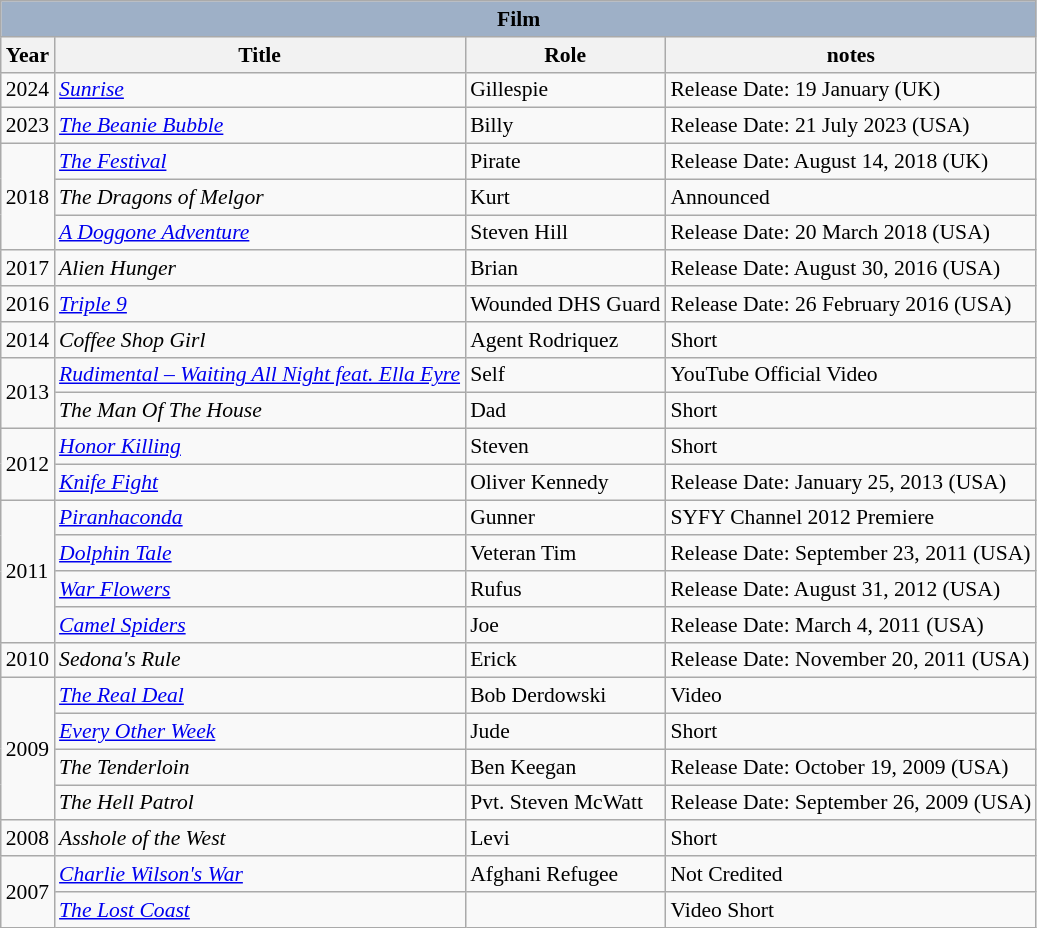<table class="wikitable sortable" style="font-size: 90%;">
<tr>
<th colspan="4" style="background-color: #9EB0C7;">Film</th>
</tr>
<tr>
<th>Year</th>
<th>Title</th>
<th>Role</th>
<th>notes</th>
</tr>
<tr>
<td>2024</td>
<td><em><a href='#'>Sunrise</a></em></td>
<td>Gillespie</td>
<td>Release Date: 19 January (UK)</td>
</tr>
<tr>
<td>2023</td>
<td><em><a href='#'>The Beanie Bubble</a></em></td>
<td>Billy</td>
<td>Release Date: 21 July 2023 (USA)</td>
</tr>
<tr>
<td rowspan="3">2018</td>
<td><em><a href='#'>The Festival</a></em></td>
<td>Pirate</td>
<td>Release Date: August 14, 2018 (UK)</td>
</tr>
<tr>
<td><em>The Dragons of Melgor</em></td>
<td>Kurt</td>
<td>Announced</td>
</tr>
<tr>
<td><em><a href='#'>A Doggone Adventure</a></em></td>
<td>Steven Hill</td>
<td>Release Date: 20 March 2018 (USA)</td>
</tr>
<tr>
<td rowspan="1">2017</td>
<td><em>Alien Hunger</em></td>
<td>Brian</td>
<td>Release Date: August 30, 2016 (USA)</td>
</tr>
<tr>
<td rowspan="1">2016</td>
<td><em><a href='#'>Triple 9</a></em></td>
<td>Wounded DHS Guard</td>
<td>Release Date: 26 February 2016 (USA)</td>
</tr>
<tr>
<td rowspan="1">2014</td>
<td><em>Coffee Shop Girl</em></td>
<td>Agent Rodriquez</td>
<td>Short</td>
</tr>
<tr>
<td rowspan="2">2013</td>
<td><em><a href='#'>Rudimental – Waiting All Night feat. Ella Eyre</a></em></td>
<td>Self</td>
<td>YouTube Official Video</td>
</tr>
<tr>
<td><em>The Man Of The House</em></td>
<td>Dad</td>
<td>Short</td>
</tr>
<tr>
<td rowspan="2">2012</td>
<td><em><a href='#'>Honor Killing</a></em></td>
<td>Steven</td>
<td>Short</td>
</tr>
<tr>
<td><em><a href='#'>Knife Fight</a></em></td>
<td>Oliver Kennedy</td>
<td>Release Date: January 25, 2013 (USA)</td>
</tr>
<tr>
<td rowspan="4">2011</td>
<td><em><a href='#'>Piranhaconda</a></em></td>
<td>Gunner</td>
<td>SYFY Channel 2012 Premiere</td>
</tr>
<tr>
<td><em><a href='#'>Dolphin Tale</a></em></td>
<td>Veteran Tim</td>
<td>Release Date: September 23, 2011 (USA)</td>
</tr>
<tr>
<td><em><a href='#'>War Flowers</a></em></td>
<td>Rufus</td>
<td>Release Date: August 31, 2012 (USA)</td>
</tr>
<tr>
<td><em><a href='#'>Camel Spiders</a></em></td>
<td>Joe</td>
<td>Release Date: March 4, 2011 (USA)</td>
</tr>
<tr>
<td>2010</td>
<td><em>Sedona's Rule</em></td>
<td>Erick</td>
<td>Release Date: November 20, 2011 (USA)</td>
</tr>
<tr>
<td rowspan="4">2009</td>
<td><em><a href='#'>The Real Deal</a></em></td>
<td>Bob Derdowski</td>
<td>Video</td>
</tr>
<tr>
<td><em><a href='#'>Every Other Week</a></em></td>
<td>Jude</td>
<td>Short</td>
</tr>
<tr>
<td><em>The Tenderloin</em></td>
<td>Ben Keegan</td>
<td>Release Date: October 19, 2009 (USA)</td>
</tr>
<tr>
<td><em>The Hell Patrol</em></td>
<td>Pvt. Steven McWatt</td>
<td>Release Date: September 26, 2009 (USA)</td>
</tr>
<tr>
<td>2008</td>
<td><em>Asshole of the West</em></td>
<td>Levi</td>
<td>Short</td>
</tr>
<tr>
<td rowspan="2">2007</td>
<td><em><a href='#'>Charlie Wilson's War</a></em></td>
<td>Afghani Refugee</td>
<td>Not Credited</td>
</tr>
<tr>
<td><em><a href='#'>The Lost Coast</a></em></td>
<td></td>
<td>Video Short</td>
</tr>
</table>
